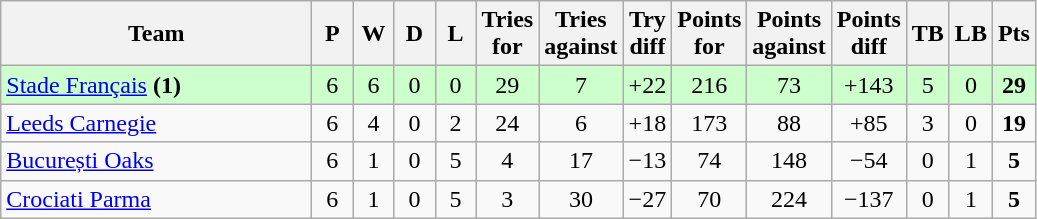<table class="wikitable" style="text-align: center;">
<tr>
<th width="200">Team</th>
<th width="20">P</th>
<th width="20">W</th>
<th width="20">D</th>
<th width="20">L</th>
<th width="20">Tries for</th>
<th width="20">Tries against</th>
<th width="20">Try diff</th>
<th width="20">Points for</th>
<th width="20">Points against</th>
<th width="25">Points diff</th>
<th width="20">TB</th>
<th width="20">LB</th>
<th width="20">Pts</th>
</tr>
<tr bgcolor=ccffcc>
<td align=left> <a href='#'>Stade Français</a> <strong>(1)</strong></td>
<td>6</td>
<td>6</td>
<td>0</td>
<td>0</td>
<td>29</td>
<td>7</td>
<td>+22</td>
<td>216</td>
<td>73</td>
<td>+143</td>
<td>5</td>
<td>0</td>
<td><strong>29</strong></td>
</tr>
<tr>
<td align=left> <a href='#'>Leeds Carnegie</a></td>
<td>6</td>
<td>4</td>
<td>0</td>
<td>2</td>
<td>24</td>
<td>6</td>
<td>+18</td>
<td>173</td>
<td>88</td>
<td>+85</td>
<td>3</td>
<td>0</td>
<td><strong>19</strong></td>
</tr>
<tr>
<td align=left> <a href='#'>București Oaks</a></td>
<td>6</td>
<td>1</td>
<td>0</td>
<td>5</td>
<td>4</td>
<td>17</td>
<td>−13</td>
<td>74</td>
<td>148</td>
<td>−54</td>
<td>0</td>
<td>1</td>
<td><strong>5</strong></td>
</tr>
<tr>
<td align=left> <a href='#'>Crociati Parma</a></td>
<td>6</td>
<td>1</td>
<td>0</td>
<td>5</td>
<td>3</td>
<td>30</td>
<td>−27</td>
<td>70</td>
<td>224</td>
<td>−137</td>
<td>0</td>
<td>1</td>
<td><strong>5</strong></td>
</tr>
</table>
